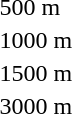<table>
<tr>
<td>500 m<br></td>
<td></td>
<td></td>
<td></td>
</tr>
<tr>
<td>1000 m<br></td>
<td></td>
<td></td>
<td></td>
</tr>
<tr>
<td>1500 m<br></td>
<td></td>
<td></td>
<td></td>
</tr>
<tr>
<td>3000 m<br></td>
<td></td>
<td></td>
<td></td>
</tr>
</table>
